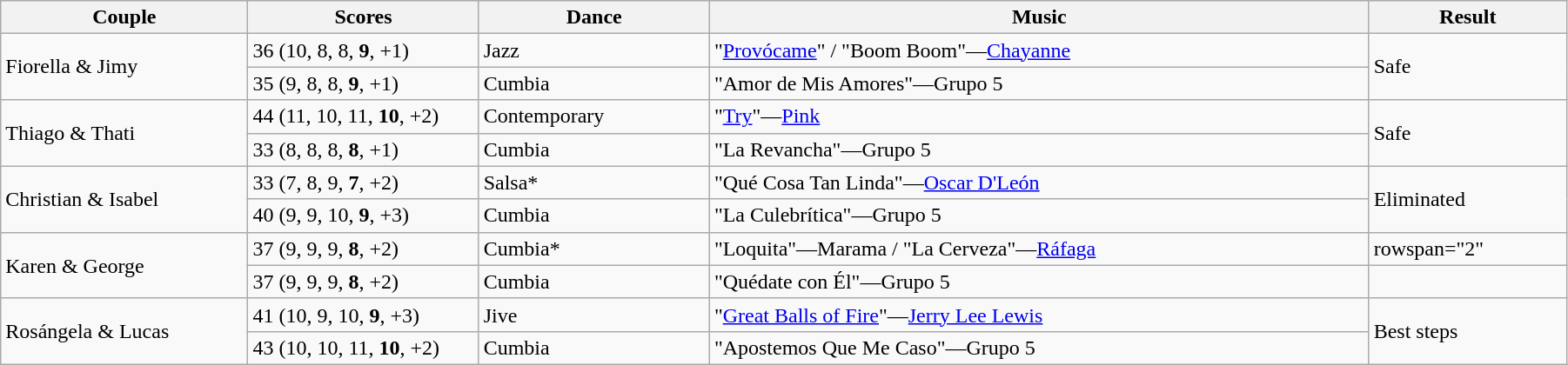<table class="wikitable sortable" style="width:95%; white-space:nowrap">
<tr>
<th style="width:15%;">Couple</th>
<th style="width:14%;">Scores</th>
<th style="width:14%;">Dance</th>
<th style="width:40%;">Music</th>
<th style="width:12%;">Result</th>
</tr>
<tr>
<td rowspan="2">Fiorella & Jimy</td>
<td>36 (10, 8, 8, <strong>9</strong>, +1)</td>
<td>Jazz</td>
<td>"<a href='#'>Provócame</a>" / "Boom Boom"—<a href='#'>Chayanne</a></td>
<td rowspan=2>Safe</td>
</tr>
<tr>
<td>35 (9, 8, 8, <strong>9</strong>, +1)</td>
<td>Cumbia</td>
<td>"Amor de Mis Amores"—Grupo 5</td>
</tr>
<tr>
<td rowspan="2">Thiago & Thati</td>
<td>44 (11, 10, 11, <strong>10</strong>, +2)</td>
<td>Contemporary</td>
<td>"<a href='#'>Try</a>"—<a href='#'>Pink</a></td>
<td rowspan=2>Safe</td>
</tr>
<tr>
<td>33 (8, 8, 8, <strong>8</strong>, +1)</td>
<td>Cumbia</td>
<td>"La Revancha"—Grupo 5</td>
</tr>
<tr>
<td rowspan="2">Christian & Isabel</td>
<td>33 (7, 8, 9, <strong>7</strong>, +2)</td>
<td>Salsa*</td>
<td>"Qué Cosa Tan Linda"—<a href='#'>Oscar D'León</a></td>
<td rowspan=2>Eliminated</td>
</tr>
<tr>
<td>40 (9, 9, 10, <strong>9</strong>, +3)</td>
<td>Cumbia</td>
<td>"La Culebrítica"—Grupo 5</td>
</tr>
<tr>
<td rowspan="2">Karen & George</td>
<td>37 (9, 9, 9, <strong>8</strong>, +2)</td>
<td>Cumbia*</td>
<td>"Loquita"—Marama / "La Cerveza"—<a href='#'>Ráfaga</a></td>
<td>rowspan="2" </td>
</tr>
<tr>
<td>37 (9, 9, 9, <strong>8</strong>, +2)</td>
<td>Cumbia</td>
<td>"Quédate con Él"—Grupo 5</td>
</tr>
<tr>
<td rowspan="2">Rosángela & Lucas</td>
<td>41 (10, 9, 10, <strong>9</strong>, +3)</td>
<td>Jive</td>
<td>"<a href='#'>Great Balls of Fire</a>"—<a href='#'>Jerry Lee Lewis</a></td>
<td rowspan=2>Best steps</td>
</tr>
<tr>
<td>43 (10, 10, 11, <strong>10</strong>, +2)</td>
<td>Cumbia</td>
<td>"Apostemos Que Me Caso"—Grupo 5</td>
</tr>
</table>
